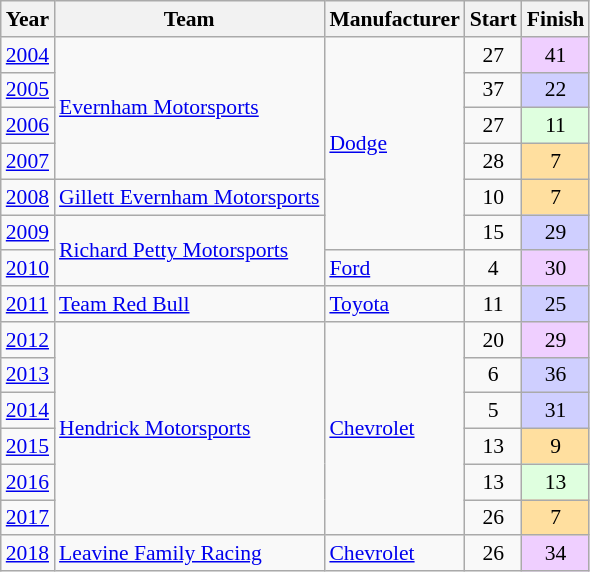<table class="wikitable" style="font-size: 90%;">
<tr>
<th>Year</th>
<th>Team</th>
<th>Manufacturer</th>
<th>Start</th>
<th>Finish</th>
</tr>
<tr>
<td><a href='#'>2004</a></td>
<td rowspan=4><a href='#'>Evernham Motorsports</a></td>
<td rowspan=6><a href='#'>Dodge</a></td>
<td align=center>27</td>
<td align=center style="background:#EFCFFF;">41</td>
</tr>
<tr>
<td><a href='#'>2005</a></td>
<td align=center>37</td>
<td align=center style="background:#CFCFFF;">22</td>
</tr>
<tr>
<td><a href='#'>2006</a></td>
<td align=center>27</td>
<td align=center style="background:#DFFFDF;">11</td>
</tr>
<tr>
<td><a href='#'>2007</a></td>
<td align=center>28</td>
<td align=center style="background:#FFDF9F;">7</td>
</tr>
<tr>
<td><a href='#'>2008</a></td>
<td><a href='#'>Gillett Evernham Motorsports</a></td>
<td align=center>10</td>
<td align=center style="background:#FFDF9F;">7</td>
</tr>
<tr>
<td><a href='#'>2009</a></td>
<td rowspan=2><a href='#'>Richard Petty Motorsports</a></td>
<td align=center>15</td>
<td align=center style="background:#CFCFFF;">29</td>
</tr>
<tr>
<td><a href='#'>2010</a></td>
<td><a href='#'>Ford</a></td>
<td align=center>4</td>
<td align=center style="background:#EFCFFF;">30</td>
</tr>
<tr>
<td><a href='#'>2011</a></td>
<td><a href='#'>Team Red Bull</a></td>
<td><a href='#'>Toyota</a></td>
<td align=center>11</td>
<td align=center style="background:#CFCFFF;">25</td>
</tr>
<tr>
<td><a href='#'>2012</a></td>
<td rowspan=6><a href='#'>Hendrick Motorsports</a></td>
<td rowspan=6><a href='#'>Chevrolet</a></td>
<td align=center>20</td>
<td align=center style="background:#EFCFFF;">29</td>
</tr>
<tr>
<td><a href='#'>2013</a></td>
<td align=center>6</td>
<td align=center style="background:#CFCFFF;">36</td>
</tr>
<tr>
<td><a href='#'>2014</a></td>
<td align=center>5</td>
<td align=center style="background:#CFCFFF;">31</td>
</tr>
<tr>
<td><a href='#'>2015</a></td>
<td align=center>13</td>
<td align=center style="background:#FFDF9F;">9</td>
</tr>
<tr>
<td><a href='#'>2016</a></td>
<td align=center>13</td>
<td align=center style="background:#DFFFDF;">13</td>
</tr>
<tr>
<td><a href='#'>2017</a></td>
<td align=center>26</td>
<td align=center style="background:#FFDF9F;">7</td>
</tr>
<tr>
<td><a href='#'>2018</a></td>
<td><a href='#'>Leavine Family Racing</a></td>
<td><a href='#'>Chevrolet</a></td>
<td align=center>26</td>
<td align=center style="background:#EFCFFF;">34</td>
</tr>
</table>
